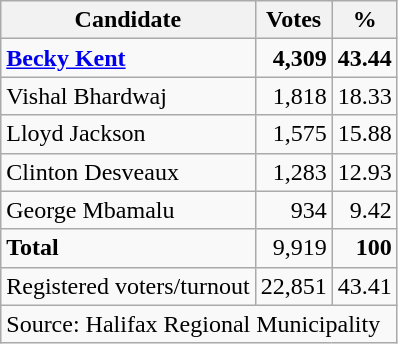<table class=wikitable style=text-align:right>
<tr>
<th>Candidate</th>
<th>Votes</th>
<th>%</th>
</tr>
<tr>
<td align=left><strong><a href='#'>Becky Kent</a></strong></td>
<td><strong>4,309</strong></td>
<td><strong>43.44</strong></td>
</tr>
<tr>
<td align=left>Vishal Bhardwaj</td>
<td>1,818</td>
<td>18.33</td>
</tr>
<tr>
<td align=left>Lloyd Jackson</td>
<td>1,575</td>
<td>15.88</td>
</tr>
<tr>
<td align=left>Clinton Desveaux</td>
<td>1,283</td>
<td>12.93</td>
</tr>
<tr>
<td align=left>George Mbamalu</td>
<td>934</td>
<td>9.42</td>
</tr>
<tr>
<td align=left><strong>Total</strong></td>
<td>9,919</td>
<td><strong>100</strong></td>
</tr>
<tr>
<td align=left>Registered voters/turnout</td>
<td>22,851</td>
<td>43.41</td>
</tr>
<tr>
<td align=left colspan=3>Source: Halifax Regional Municipality</td>
</tr>
</table>
